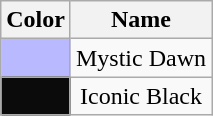<table class="wikitable" style="text-align:center">
<tr>
<th>Color</th>
<th>Name</th>
</tr>
<tr>
<td bgcolor="#b9b9ff"></td>
<td>Mystic Dawn</td>
</tr>
<tr>
<td bgcolor="#0b0b0b"></td>
<td>Iconic Black</td>
</tr>
</table>
